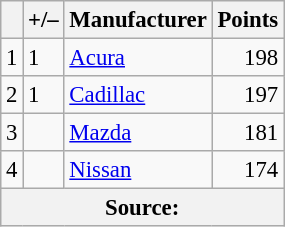<table class="wikitable" style="font-size: 95%;">
<tr>
<th scope="col"></th>
<th scope="col">+/–</th>
<th scope="col">Manufacturer</th>
<th scope="col">Points</th>
</tr>
<tr>
<td align=center>1</td>
<td align="left"> 1</td>
<td> <a href='#'>Acura</a></td>
<td align=right>198</td>
</tr>
<tr>
<td align=center>2</td>
<td align="left"> 1</td>
<td> <a href='#'>Cadillac</a></td>
<td align=right>197</td>
</tr>
<tr>
<td align=center>3</td>
<td align="left"></td>
<td> <a href='#'>Mazda</a></td>
<td align=right>181</td>
</tr>
<tr>
<td align=center>4</td>
<td align="left"></td>
<td> <a href='#'>Nissan</a></td>
<td align=right>174</td>
</tr>
<tr>
<th colspan=5>Source:</th>
</tr>
</table>
